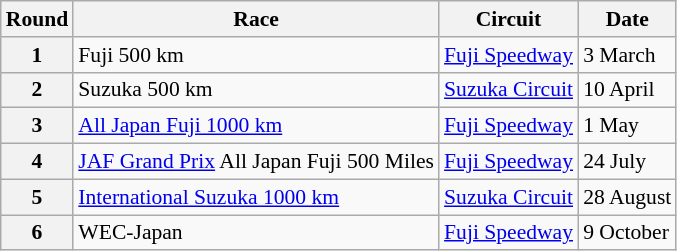<table class="wikitable" style="font-size: 90%;">
<tr>
<th>Round</th>
<th>Race</th>
<th>Circuit</th>
<th>Date</th>
</tr>
<tr>
<th>1</th>
<td>Fuji 500 km</td>
<td><a href='#'>Fuji Speedway</a></td>
<td>3 March</td>
</tr>
<tr>
<th>2</th>
<td>Suzuka 500 km</td>
<td><a href='#'>Suzuka Circuit</a></td>
<td>10 April</td>
</tr>
<tr>
<th>3</th>
<td><a href='#'>All Japan Fuji 1000 km</a></td>
<td><a href='#'>Fuji Speedway</a></td>
<td>1 May</td>
</tr>
<tr>
<th>4</th>
<td><a href='#'>JAF Grand Prix</a> All Japan Fuji 500 Miles</td>
<td><a href='#'>Fuji Speedway</a></td>
<td>24 July</td>
</tr>
<tr>
<th>5</th>
<td><a href='#'>International Suzuka 1000 km</a></td>
<td><a href='#'>Suzuka Circuit</a></td>
<td>28 August</td>
</tr>
<tr>
<th>6</th>
<td>WEC-Japan</td>
<td><a href='#'>Fuji Speedway</a></td>
<td>9 October</td>
</tr>
</table>
